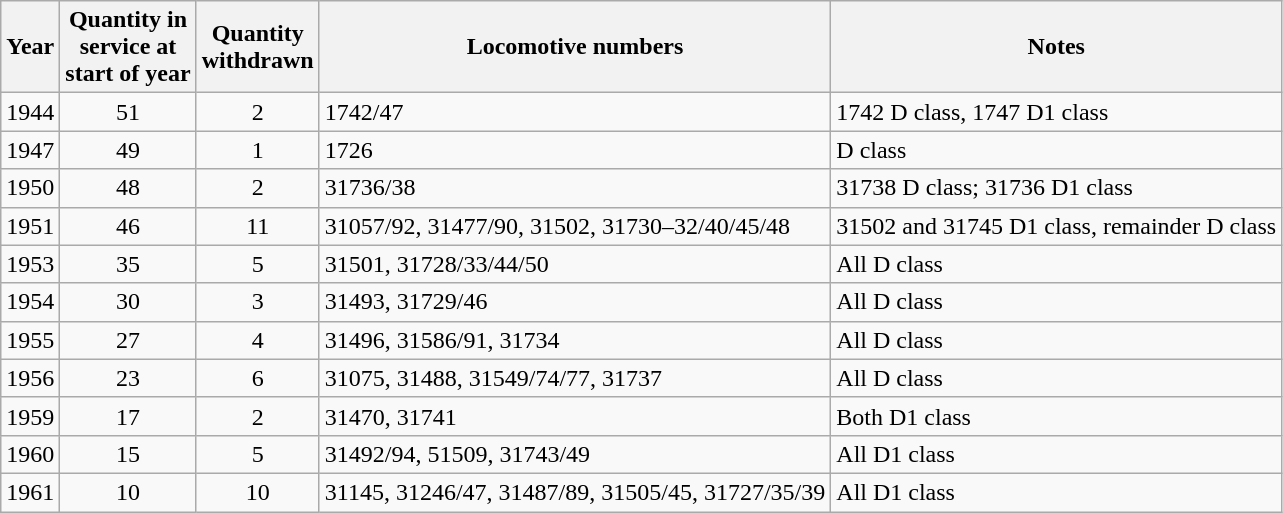<table class=wikitable style=text-align:center>
<tr>
<th>Year</th>
<th>Quantity in<br>service at<br>start of year</th>
<th>Quantity<br>withdrawn</th>
<th>Locomotive numbers</th>
<th>Notes</th>
</tr>
<tr>
<td>1944</td>
<td>51</td>
<td>2</td>
<td align=left>1742/47</td>
<td align=left>1742 D class, 1747 D1 class</td>
</tr>
<tr>
<td>1947</td>
<td>49</td>
<td>1</td>
<td align=left>1726</td>
<td align=left>D class</td>
</tr>
<tr>
<td>1950</td>
<td>48</td>
<td>2</td>
<td align=left>31736/38</td>
<td align=left>31738 D class; 31736 D1 class</td>
</tr>
<tr>
<td>1951</td>
<td>46</td>
<td>11</td>
<td align=left>31057/92, 31477/90, 31502, 31730–32/40/45/48</td>
<td align=left>31502 and 31745 D1 class, remainder D class</td>
</tr>
<tr>
<td>1953</td>
<td>35</td>
<td>5</td>
<td align=left>31501, 31728/33/44/50</td>
<td align=left>All D class</td>
</tr>
<tr>
<td>1954</td>
<td>30</td>
<td>3</td>
<td align=left>31493, 31729/46</td>
<td align=left>All D class</td>
</tr>
<tr>
<td>1955</td>
<td>27</td>
<td>4</td>
<td align=left>31496, 31586/91, 31734</td>
<td align=left>All D class</td>
</tr>
<tr>
<td>1956</td>
<td>23</td>
<td>6</td>
<td align=left>31075, 31488, 31549/74/77, 31737</td>
<td align=left>All D class</td>
</tr>
<tr>
<td>1959</td>
<td>17</td>
<td>2</td>
<td align=left>31470, 31741</td>
<td align=left>Both D1 class</td>
</tr>
<tr>
<td>1960</td>
<td>15</td>
<td>5</td>
<td align=left>31492/94, 51509, 31743/49</td>
<td align=left>All D1 class</td>
</tr>
<tr>
<td>1961</td>
<td>10</td>
<td>10</td>
<td align=left>31145, 31246/47, 31487/89, 31505/45, 31727/35/39</td>
<td align=left>All D1 class</td>
</tr>
</table>
